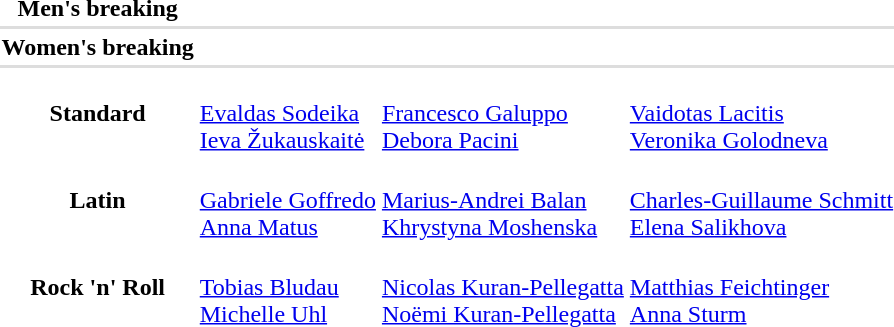<table>
<tr>
<th scope="row">Men's breaking</th>
<td></td>
<td></td>
<td></td>
</tr>
<tr bgcolor=#DDDDDD>
<td colspan=4></td>
</tr>
<tr>
<th scope="row">Women's breaking</th>
<td></td>
<td></td>
<td></td>
</tr>
<tr bgcolor=#DDDDDD>
<td colspan=4></td>
</tr>
<tr>
<th scope="row">Standard</th>
<td><br><a href='#'>Evaldas Sodeika</a><br><a href='#'>Ieva Žukauskaitė</a></td>
<td><br><a href='#'>Francesco Galuppo</a><br><a href='#'>Debora Pacini</a></td>
<td><br><a href='#'>Vaidotas Lacitis</a><br><a href='#'>Veronika Golodneva</a></td>
</tr>
<tr>
<th scope="row">Latin</th>
<td><br><a href='#'>Gabriele Goffredo</a><br><a href='#'>Anna Matus</a></td>
<td><br><a href='#'>Marius-Andrei Balan</a><br><a href='#'>Khrystyna Moshenska</a></td>
<td><br><a href='#'>Charles-Guillaume Schmitt</a><br><a href='#'>Elena Salikhova</a></td>
</tr>
<tr>
<th scope="row">Rock 'n' Roll</th>
<td><br><a href='#'>Tobias Bludau</a><br><a href='#'>Michelle Uhl</a></td>
<td><br><a href='#'>Nicolas Kuran-Pellegatta</a><br><a href='#'>Noëmi Kuran-Pellegatta</a></td>
<td><br><a href='#'>Matthias Feichtinger</a><br><a href='#'>Anna Sturm</a></td>
</tr>
</table>
